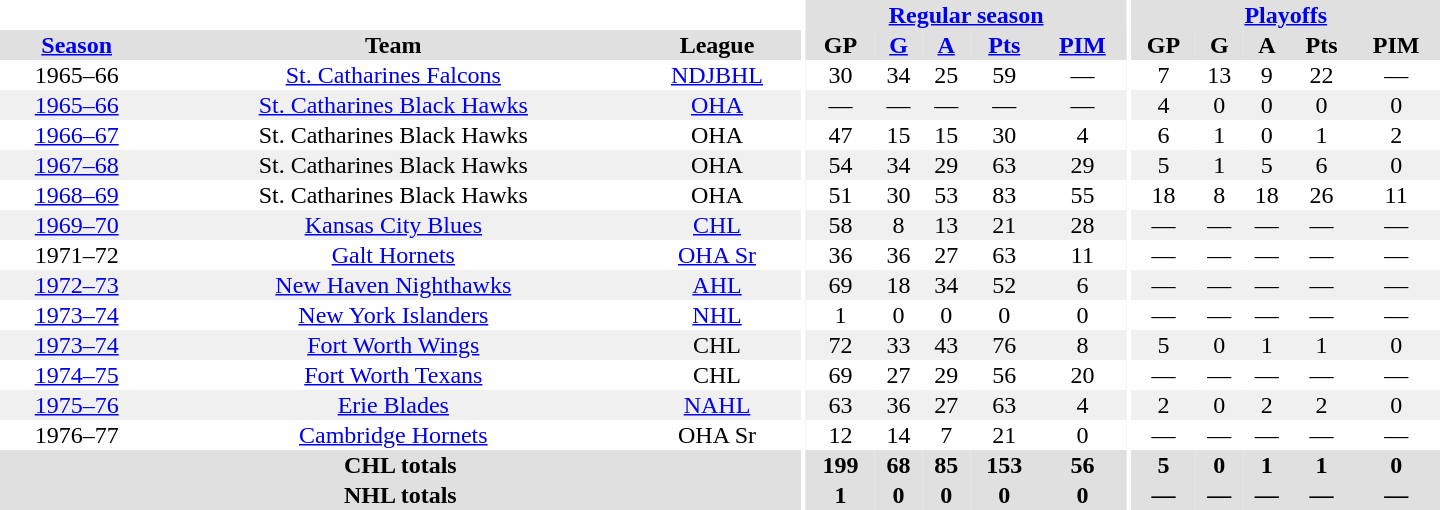<table border="0" cellpadding="1" cellspacing="0" style="text-align:center; width:60em">
<tr bgcolor="#e0e0e0">
<th colspan="3" bgcolor="#ffffff"></th>
<th rowspan="100" bgcolor="#ffffff"></th>
<th colspan="5"><a href='#'>Regular season</a></th>
<th rowspan="100" bgcolor="#ffffff"></th>
<th colspan="5"><a href='#'>Playoffs</a></th>
</tr>
<tr bgcolor="#e0e0e0">
<th><a href='#'>Season</a></th>
<th>Team</th>
<th>League</th>
<th>GP</th>
<th><a href='#'>G</a></th>
<th><a href='#'>A</a></th>
<th><a href='#'>Pts</a></th>
<th><a href='#'>PIM</a></th>
<th>GP</th>
<th>G</th>
<th>A</th>
<th>Pts</th>
<th>PIM</th>
</tr>
<tr>
<td>1965–66</td>
<td><a href='#'>St. Catharines Falcons</a></td>
<td><a href='#'>NDJBHL</a></td>
<td>30</td>
<td>34</td>
<td>25</td>
<td>59</td>
<td>—</td>
<td>7</td>
<td>13</td>
<td>9</td>
<td>22</td>
<td>—</td>
</tr>
<tr bgcolor="#f0f0f0">
<td><a href='#'>1965–66</a></td>
<td><a href='#'>St. Catharines Black Hawks</a></td>
<td><a href='#'>OHA</a></td>
<td>—</td>
<td>—</td>
<td>—</td>
<td>—</td>
<td>—</td>
<td>4</td>
<td>0</td>
<td>0</td>
<td>0</td>
<td>0</td>
</tr>
<tr>
<td><a href='#'>1966–67</a></td>
<td>St. Catharines Black Hawks</td>
<td>OHA</td>
<td>47</td>
<td>15</td>
<td>15</td>
<td>30</td>
<td>4</td>
<td>6</td>
<td>1</td>
<td>0</td>
<td>1</td>
<td>2</td>
</tr>
<tr bgcolor="#f0f0f0">
<td><a href='#'>1967–68</a></td>
<td>St. Catharines Black Hawks</td>
<td>OHA</td>
<td>54</td>
<td>34</td>
<td>29</td>
<td>63</td>
<td>29</td>
<td>5</td>
<td>1</td>
<td>5</td>
<td>6</td>
<td>0</td>
</tr>
<tr>
<td><a href='#'>1968–69</a></td>
<td>St. Catharines Black Hawks</td>
<td>OHA</td>
<td>51</td>
<td>30</td>
<td>53</td>
<td>83</td>
<td>55</td>
<td>18</td>
<td>8</td>
<td>18</td>
<td>26</td>
<td>11</td>
</tr>
<tr bgcolor="#f0f0f0">
<td><a href='#'>1969–70</a></td>
<td><a href='#'>Kansas City Blues</a></td>
<td><a href='#'>CHL</a></td>
<td>58</td>
<td>8</td>
<td>13</td>
<td>21</td>
<td>28</td>
<td>—</td>
<td>—</td>
<td>—</td>
<td>—</td>
<td>—</td>
</tr>
<tr>
<td>1971–72</td>
<td><a href='#'>Galt Hornets</a></td>
<td><a href='#'>OHA Sr</a></td>
<td>36</td>
<td>36</td>
<td>27</td>
<td>63</td>
<td>11</td>
<td>—</td>
<td>—</td>
<td>—</td>
<td>—</td>
<td>—</td>
</tr>
<tr bgcolor="#f0f0f0">
<td><a href='#'>1972–73</a></td>
<td><a href='#'>New Haven Nighthawks</a></td>
<td><a href='#'>AHL</a></td>
<td>69</td>
<td>18</td>
<td>34</td>
<td>52</td>
<td>6</td>
<td>—</td>
<td>—</td>
<td>—</td>
<td>—</td>
<td>—</td>
</tr>
<tr>
<td><a href='#'>1973–74</a></td>
<td><a href='#'>New York Islanders</a></td>
<td><a href='#'>NHL</a></td>
<td>1</td>
<td>0</td>
<td>0</td>
<td>0</td>
<td>0</td>
<td>—</td>
<td>—</td>
<td>—</td>
<td>—</td>
<td>—</td>
</tr>
<tr bgcolor="#f0f0f0">
<td><a href='#'>1973–74</a></td>
<td><a href='#'>Fort Worth Wings</a></td>
<td>CHL</td>
<td>72</td>
<td>33</td>
<td>43</td>
<td>76</td>
<td>8</td>
<td>5</td>
<td>0</td>
<td>1</td>
<td>1</td>
<td>0</td>
</tr>
<tr>
<td><a href='#'>1974–75</a></td>
<td><a href='#'>Fort Worth Texans</a></td>
<td>CHL</td>
<td>69</td>
<td>27</td>
<td>29</td>
<td>56</td>
<td>20</td>
<td>—</td>
<td>—</td>
<td>—</td>
<td>—</td>
<td>—</td>
</tr>
<tr bgcolor="#f0f0f0">
<td><a href='#'>1975–76</a></td>
<td><a href='#'>Erie Blades</a></td>
<td><a href='#'>NAHL</a></td>
<td>63</td>
<td>36</td>
<td>27</td>
<td>63</td>
<td>4</td>
<td>2</td>
<td>0</td>
<td>2</td>
<td>2</td>
<td>0</td>
</tr>
<tr>
<td>1976–77</td>
<td><a href='#'>Cambridge Hornets</a></td>
<td>OHA Sr</td>
<td>12</td>
<td>14</td>
<td>7</td>
<td>21</td>
<td>0</td>
<td>—</td>
<td>—</td>
<td>—</td>
<td>—</td>
<td>—</td>
</tr>
<tr bgcolor="#e0e0e0">
<th colspan="3">CHL totals</th>
<th>199</th>
<th>68</th>
<th>85</th>
<th>153</th>
<th>56</th>
<th>5</th>
<th>0</th>
<th>1</th>
<th>1</th>
<th>0</th>
</tr>
<tr bgcolor="#e0e0e0">
<th colspan="3">NHL totals</th>
<th>1</th>
<th>0</th>
<th>0</th>
<th>0</th>
<th>0</th>
<th>—</th>
<th>—</th>
<th>—</th>
<th>—</th>
<th>—</th>
</tr>
</table>
